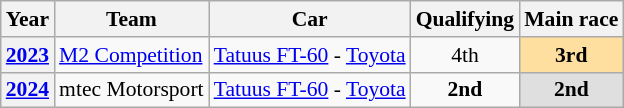<table class="wikitable" style="text-align:center; font-size:90%">
<tr>
<th>Year</th>
<th>Team</th>
<th>Car</th>
<th>Qualifying</th>
<th>Main race</th>
</tr>
<tr>
<th><a href='#'>2023</a></th>
<td align="left" nowrap> <a href='#'>M2 Competition</a></td>
<td align="left" nowrap><a href='#'>Tatuus FT-60</a> - <a href='#'>Toyota</a></td>
<td>4th</td>
<td style=background:#FFDF9F><strong>3rd</strong></td>
</tr>
<tr>
<th><a href='#'>2024</a></th>
<td align="left" nowrap> mtec Motorsport</td>
<td align="left" nowrap><a href='#'>Tatuus FT-60</a> - <a href='#'>Toyota</a></td>
<td><strong>2nd</strong></td>
<td style=background:#DFDFDF><strong>2nd</strong></td>
</tr>
</table>
